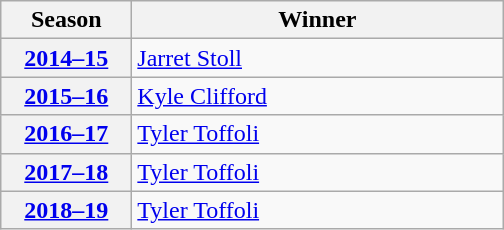<table class="wikitable">
<tr>
<th scope="col" style="width:5em">Season</th>
<th scope="col" style="width:15em">Winner</th>
</tr>
<tr>
<th scope="row"><a href='#'>2014–15</a></th>
<td><a href='#'>Jarret Stoll</a></td>
</tr>
<tr>
<th scope="row"><a href='#'>2015–16</a></th>
<td><a href='#'>Kyle Clifford</a></td>
</tr>
<tr>
<th scope="row"><a href='#'>2016–17</a></th>
<td><a href='#'>Tyler Toffoli</a></td>
</tr>
<tr>
<th scope="row"><a href='#'>2017–18</a></th>
<td><a href='#'>Tyler Toffoli</a></td>
</tr>
<tr>
<th scope="row"><a href='#'>2018–19</a></th>
<td><a href='#'>Tyler Toffoli</a></td>
</tr>
</table>
